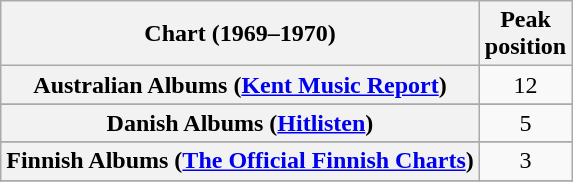<table class="wikitable sortable plainrowheaders">
<tr>
<th>Chart (1969–1970)</th>
<th>Peak<br>position</th>
</tr>
<tr>
<th scope="row">Australian Albums (<a href='#'>Kent Music Report</a>)</th>
<td align="center">12</td>
</tr>
<tr>
</tr>
<tr>
<th scope="row">Danish Albums (<a href='#'>Hitlisten</a>) </th>
<td align="center">5</td>
</tr>
<tr>
</tr>
<tr>
<th scope="row">Finnish Albums (<a href='#'>The Official Finnish Charts</a>)</th>
<td align="center">3</td>
</tr>
<tr>
</tr>
<tr>
</tr>
<tr>
</tr>
<tr>
</tr>
</table>
